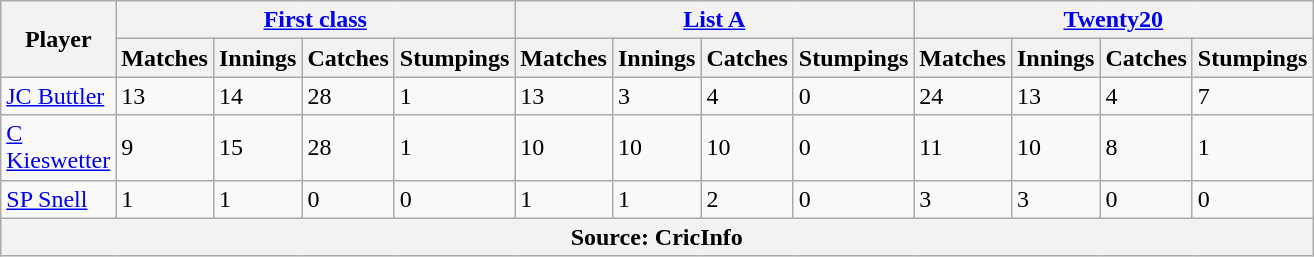<table class="wikitable" style="width:60%;">
<tr>
<th rowspan=2>Player</th>
<th colspan=4><a href='#'>First class</a></th>
<th colspan=4><a href='#'>List A</a></th>
<th colspan=4><a href='#'>Twenty20</a></th>
</tr>
<tr>
<th>Matches</th>
<th>Innings</th>
<th>Catches</th>
<th>Stumpings</th>
<th>Matches</th>
<th>Innings</th>
<th>Catches</th>
<th>Stumpings</th>
<th>Matches</th>
<th>Innings</th>
<th>Catches</th>
<th>Stumpings</th>
</tr>
<tr>
<td><a href='#'>JC Buttler</a></td>
<td>13</td>
<td>14</td>
<td>28</td>
<td>1</td>
<td>13</td>
<td>3</td>
<td>4</td>
<td>0</td>
<td>24</td>
<td>13</td>
<td>4</td>
<td>7</td>
</tr>
<tr>
<td><a href='#'>C Kieswetter</a></td>
<td>9</td>
<td>15</td>
<td>28</td>
<td>1</td>
<td>10</td>
<td>10</td>
<td>10</td>
<td>0</td>
<td>11</td>
<td>10</td>
<td>8</td>
<td>1</td>
</tr>
<tr>
<td><a href='#'>SP Snell</a></td>
<td>1</td>
<td>1</td>
<td>0</td>
<td>0</td>
<td>1</td>
<td>1</td>
<td>2</td>
<td>0</td>
<td>3</td>
<td>3</td>
<td>0</td>
<td>0</td>
</tr>
<tr>
<th colspan="14">Source: CricInfo</th>
</tr>
</table>
